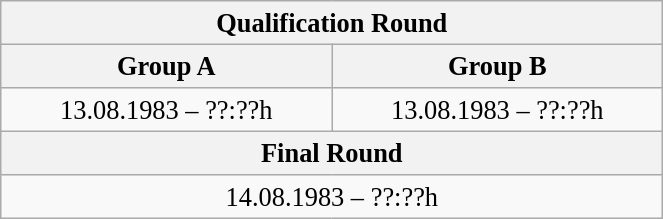<table class="wikitable" style=" text-align:center; font-size:110%;" width="35%">
<tr>
<th colspan="2">Qualification Round</th>
</tr>
<tr>
<th>Group A</th>
<th>Group B</th>
</tr>
<tr>
<td>13.08.1983 – ??:??h</td>
<td>13.08.1983 – ??:??h</td>
</tr>
<tr>
<th colspan="2">Final Round</th>
</tr>
<tr>
<td colspan="2">14.08.1983 – ??:??h</td>
</tr>
</table>
